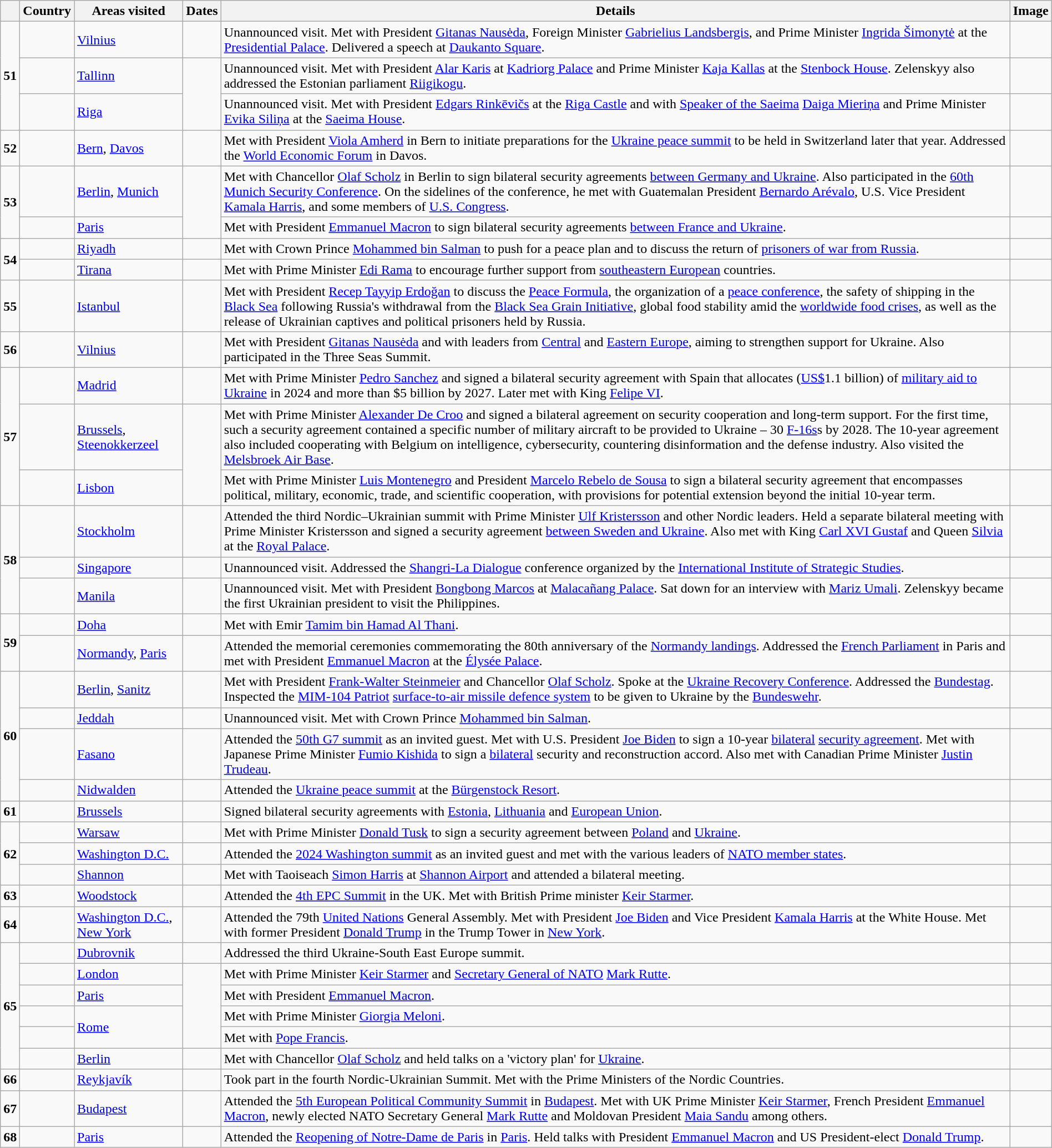<table class="wikitable sortable" style="margin: 1em auto 1em auto">
<tr>
<th></th>
<th>Country</th>
<th>Areas visited</th>
<th>Dates</th>
<th>Details</th>
<th class="unsortable">Image</th>
</tr>
<tr>
<td rowspan="3"><strong>51</strong></td>
<td></td>
<td><a href='#'>Vilnius</a></td>
<td></td>
<td>Unannounced visit. Met with President <a href='#'>Gitanas Nausėda</a>, Foreign Minister <a href='#'>Gabrielius Landsbergis</a>, and Prime Minister <a href='#'>Ingrida Šimonytė</a> at the <a href='#'>Presidential Palace</a>. Delivered a speech at <a href='#'>Daukanto Square</a>.</td>
<td></td>
</tr>
<tr>
<td></td>
<td><a href='#'>Tallinn</a></td>
<td rowspan="2"></td>
<td>Unannounced visit. Met with President <a href='#'>Alar Karis</a> at <a href='#'>Kadriorg Palace</a> and Prime Minister <a href='#'>Kaja Kallas</a> at the <a href='#'>Stenbock House</a>. Zelenskyy also addressed the Estonian parliament <a href='#'>Riigikogu</a>.</td>
<td></td>
</tr>
<tr>
<td></td>
<td><a href='#'>Riga</a></td>
<td>Unannounced visit. Met with President <a href='#'>Edgars Rinkēvičs</a> at the <a href='#'>Riga Castle</a> and with <a href='#'>Speaker of the Saeima</a> <a href='#'>Daiga Mieriņa</a> and Prime Minister <a href='#'>Evika Siliņa</a> at the <a href='#'>Saeima House</a>.</td>
<td></td>
</tr>
<tr>
<td><strong>52</strong></td>
<td></td>
<td><a href='#'>Bern</a>, <a href='#'>Davos</a></td>
<td></td>
<td>Met with President <a href='#'>Viola Amherd</a> in Bern to initiate preparations for the <a href='#'>Ukraine peace summit</a> to be held in Switzerland later that year. Addressed the <a href='#'>World Economic Forum</a> in Davos.</td>
<td></td>
</tr>
<tr>
<td rowspan="2"><strong>53</strong></td>
<td></td>
<td><a href='#'>Berlin</a>, <a href='#'>Munich</a></td>
<td rowspan="2"></td>
<td>Met with Chancellor <a href='#'>Olaf Scholz</a> in Berlin to sign bilateral security agreements <a href='#'>between Germany and Ukraine</a>. Also participated in the <a href='#'>60th Munich Security Conference</a>. On the sidelines of the conference, he met with Guatemalan President <a href='#'>Bernardo Arévalo</a>, U.S. Vice President <a href='#'>Kamala Harris</a>, and some members of <a href='#'>U.S. Congress</a>.</td>
<td></td>
</tr>
<tr>
<td></td>
<td><a href='#'>Paris</a></td>
<td>Met with President <a href='#'>Emmanuel Macron</a> to sign bilateral security agreements <a href='#'>between France and Ukraine</a>.</td>
<td></td>
</tr>
<tr>
<td rowspan="2"><strong>54</strong></td>
<td></td>
<td><a href='#'>Riyadh</a></td>
<td></td>
<td>Met with Crown Prince <a href='#'>Mohammed bin Salman</a> to push for a peace plan and to discuss the return of <a href='#'>prisoners of war from Russia</a>.</td>
<td></td>
</tr>
<tr>
<td></td>
<td><a href='#'>Tirana</a></td>
<td></td>
<td>Met with Prime Minister <a href='#'>Edi Rama</a> to encourage further support from <a href='#'>southeastern European</a> countries.</td>
<td></td>
</tr>
<tr>
<td><strong>55</strong></td>
<td></td>
<td><a href='#'>Istanbul</a></td>
<td></td>
<td>Met with President <a href='#'>Recep Tayyip Erdoğan</a> to discuss the <a href='#'>Peace Formula</a>, the organization of a <a href='#'>peace conference</a>, the safety of shipping in the <a href='#'>Black Sea</a> following Russia's withdrawal from the <a href='#'>Black Sea Grain Initiative</a>, global food stability amid the <a href='#'>worldwide food crises</a>, as well as the release of Ukrainian captives and political prisoners held by Russia.</td>
<td></td>
</tr>
<tr>
<td><strong>56</strong></td>
<td></td>
<td><a href='#'>Vilnius</a></td>
<td></td>
<td>Met with President <a href='#'>Gitanas Nausėda</a> and with leaders from <a href='#'>Central</a> and <a href='#'>Eastern Europe</a>, aiming to strengthen support for Ukraine. Also participated in the Three Seas Summit.</td>
<td></td>
</tr>
<tr>
<td rowspan="3"><strong>57</strong></td>
<td></td>
<td><a href='#'>Madrid</a></td>
<td></td>
<td>Met with Prime Minister <a href='#'>Pedro Sanchez</a> and signed a bilateral security agreement with Spain that allocates  (<a href='#'>US$</a>1.1 billion) of <a href='#'>military aid to Ukraine</a> in 2024 and more than $5 billion by 2027. Later met with King <a href='#'>Felipe VI</a>.</td>
<td></td>
</tr>
<tr>
<td></td>
<td><a href='#'>Brussels</a>, <a href='#'>Steenokkerzeel</a></td>
<td rowspan="2"></td>
<td>Met with Prime Minister <a href='#'>Alexander De Croo</a> and signed a bilateral agreement on security cooperation and long-term support. For the first time, such a security agreement contained a specific number of military aircraft to be provided to Ukraine – 30 <a href='#'>F-16s</a>s by 2028. The 10-year agreement also included cooperating with Belgium on intelligence, cybersecurity, countering disinformation and the defense industry. Also visited the <a href='#'>Melsbroek Air Base</a>.</td>
<td></td>
</tr>
<tr>
<td></td>
<td><a href='#'>Lisbon</a></td>
<td>Met with Prime Minister <a href='#'>Luis Montenegro</a> and President <a href='#'>Marcelo Rebelo de Sousa</a> to sign a bilateral security agreement that encompasses political, military, economic, trade, and scientific cooperation, with provisions for potential extension beyond the initial 10-year term.</td>
<td></td>
</tr>
<tr>
<td rowspan="3"><strong>58</strong></td>
<td></td>
<td><a href='#'>Stockholm</a></td>
<td></td>
<td>Attended the third Nordic–Ukrainian summit with Prime Minister <a href='#'>Ulf Kristersson</a> and other Nordic leaders. Held a separate bilateral meeting with Prime Minister Kristersson and signed a security agreement <a href='#'>between Sweden and Ukraine</a>. Also met with King <a href='#'>Carl XVI Gustaf</a> and Queen <a href='#'>Silvia</a> at the <a href='#'>Royal Palace</a>.</td>
<td></td>
</tr>
<tr>
<td></td>
<td><a href='#'>Singapore</a></td>
<td></td>
<td>Unannounced visit. Addressed the <a href='#'>Shangri-La Dialogue</a> conference organized by the <a href='#'>International Institute of Strategic Studies</a>.</td>
<td></td>
</tr>
<tr>
<td></td>
<td><a href='#'>Manila</a></td>
<td></td>
<td>Unannounced visit. Met with President <a href='#'>Bongbong Marcos</a> at <a href='#'>Malacañang Palace</a>. Sat down for an interview with <a href='#'>Mariz Umali</a>. Zelenskyy became the first Ukrainian president to visit the Philippines.</td>
<td></td>
</tr>
<tr>
<td rowspan="2"><strong>59</strong></td>
<td></td>
<td><a href='#'>Doha</a></td>
<td></td>
<td>Met with Emir <a href='#'>Tamim bin Hamad Al Thani</a>.</td>
<td></td>
</tr>
<tr>
<td></td>
<td><a href='#'>Normandy</a>, <a href='#'>Paris</a></td>
<td></td>
<td>Attended the memorial ceremonies commemorating the 80th anniversary of the <a href='#'>Normandy landings</a>. Addressed the <a href='#'>French Parliament</a> in Paris and met with President <a href='#'>Emmanuel Macron</a> at the <a href='#'>Élysée Palace</a>.</td>
<td></td>
</tr>
<tr>
<td rowspan="4"><strong>60</strong></td>
<td></td>
<td><a href='#'>Berlin</a>, <a href='#'>Sanitz</a></td>
<td></td>
<td>Met with President <a href='#'>Frank-Walter Steinmeier</a> and Chancellor <a href='#'>Olaf Scholz</a>. Spoke at the <a href='#'>Ukraine Recovery Conference</a>. Addressed the <a href='#'>Bundestag</a>. Inspected the <a href='#'>MIM-104 Patriot</a> <a href='#'>surface-to-air missile defence system</a> to be given to Ukraine by the <a href='#'>Bundeswehr</a>.</td>
<td></td>
</tr>
<tr>
<td></td>
<td><a href='#'>Jeddah</a></td>
<td></td>
<td>Unannounced visit. Met with Crown Prince <a href='#'>Mohammed bin Salman</a>.</td>
<td></td>
</tr>
<tr>
<td></td>
<td><a href='#'>Fasano</a></td>
<td></td>
<td>Attended the <a href='#'>50th G7 summit</a> as an invited guest. Met with U.S. President <a href='#'>Joe Biden</a> to sign a 10-year <a href='#'>bilateral</a> <a href='#'>security agreement</a>. Met with Japanese Prime Minister <a href='#'>Fumio Kishida</a> to sign a <a href='#'>bilateral</a> security and reconstruction accord. Also met with Canadian Prime Minister <a href='#'>Justin Trudeau</a>.</td>
<td></td>
</tr>
<tr>
<td></td>
<td><a href='#'>Nidwalden</a></td>
<td></td>
<td>Attended the <a href='#'>Ukraine peace summit</a> at the <a href='#'>Bürgenstock Resort</a>.</td>
<td></td>
</tr>
<tr>
<td><strong>61</strong></td>
<td></td>
<td><a href='#'>Brussels</a></td>
<td></td>
<td>Signed bilateral security agreements with <a href='#'>Estonia</a>, <a href='#'>Lithuania</a> and <a href='#'>European Union</a>.</td>
<td></td>
</tr>
<tr>
<td rowspan="3"><strong>62</strong></td>
<td></td>
<td><a href='#'>Warsaw</a></td>
<td></td>
<td>Met with Prime Minister <a href='#'>Donald Tusk</a> to sign a security agreement between <a href='#'>Poland</a> and <a href='#'>Ukraine</a>.</td>
<td></td>
</tr>
<tr>
<td></td>
<td><a href='#'>Washington D.C.</a></td>
<td></td>
<td>Attended the <a href='#'>2024 Washington summit</a> as an invited guest and met with the various leaders of <a href='#'>NATO member states</a>.</td>
<td></td>
</tr>
<tr>
<td></td>
<td><a href='#'>Shannon</a></td>
<td></td>
<td>Met with Taoiseach <a href='#'>Simon Harris</a> at <a href='#'>Shannon Airport</a> and attended a bilateral meeting.</td>
<td></td>
</tr>
<tr>
<td><strong>63</strong></td>
<td></td>
<td><a href='#'>Woodstock</a></td>
<td></td>
<td>Attended the <a href='#'>4th EPC Summit</a> in the UK. Met with British Prime minister <a href='#'>Keir Starmer</a>.</td>
<td></td>
</tr>
<tr>
<td><strong>64</strong></td>
<td></td>
<td><a href='#'>Washington D.C.</a>, <a href='#'>New York</a></td>
<td></td>
<td>Attended the 79th <a href='#'>United Nations</a> General Assembly. Met with President <a href='#'>Joe Biden</a> and Vice President <a href='#'>Kamala Harris</a> at the White House. Met with former President <a href='#'>Donald Trump</a> in the Trump Tower in <a href='#'>New York</a>.</td>
<td></td>
</tr>
<tr>
<td rowspan=6><strong>65</strong></td>
<td></td>
<td><a href='#'>Dubrovnik</a></td>
<td></td>
<td>Addressed the third Ukraine-South East Europe summit.</td>
<td></td>
</tr>
<tr>
<td></td>
<td><a href='#'>London</a></td>
<td rowspan="4"></td>
<td>Met with Prime Minister <a href='#'>Keir Starmer</a> and <a href='#'>Secretary General of NATO</a> <a href='#'>Mark Rutte</a>.</td>
<td></td>
</tr>
<tr>
<td></td>
<td><a href='#'>Paris</a></td>
<td>Met with President <a href='#'>Emmanuel Macron</a>.</td>
<td></td>
</tr>
<tr>
<td></td>
<td rowspan="2"><a href='#'>Rome</a></td>
<td>Met with Prime Minister <a href='#'>Giorgia Meloni</a>.</td>
<td></td>
</tr>
<tr>
<td></td>
<td>Met with <a href='#'>Pope Francis</a>.</td>
<td></td>
</tr>
<tr>
<td></td>
<td><a href='#'>Berlin</a></td>
<td></td>
<td>Met with Chancellor <a href='#'>Olaf Scholz</a> and held talks on a 'victory plan' for <a href='#'>Ukraine</a>.</td>
<td></td>
</tr>
<tr>
<td><strong>66</strong></td>
<td></td>
<td><a href='#'>Reykjavík</a></td>
<td></td>
<td>Took part in the fourth Nordic-Ukrainian Summit. Met with the Prime Ministers of the Nordic Countries.</td>
<td></td>
</tr>
<tr>
<td><strong>67</strong></td>
<td></td>
<td><a href='#'>Budapest</a></td>
<td></td>
<td>Attended the <a href='#'>5th European Political Community Summit</a> in <a href='#'>Budapest</a>. Met with UK Prime Minister <a href='#'>Keir Starmer</a>, French President <a href='#'>Emmanuel Macron</a>, newly elected NATO Secretary General <a href='#'>Mark Rutte</a> and Moldovan President <a href='#'>Maia Sandu</a> among others.</td>
<td></td>
</tr>
<tr>
<td><strong>68</strong></td>
<td></td>
<td><a href='#'>Paris</a></td>
<td></td>
<td>Attended the <a href='#'>Reopening of Notre-Dame de Paris</a> in <a href='#'>Paris</a>. Held talks with President <a href='#'>Emmanuel Macron</a> and US President-elect <a href='#'>Donald Trump</a>.</td>
<td></td>
</tr>
</table>
